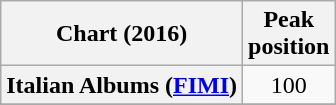<table class="wikitable sortable plainrowheaders" style="text-align:center">
<tr>
<th scope="col">Chart (2016)</th>
<th scope="col">Peak<br> position</th>
</tr>
<tr>
<th scope="row">Italian Albums (<a href='#'>FIMI</a>)</th>
<td>100</td>
</tr>
<tr>
</tr>
<tr>
</tr>
</table>
